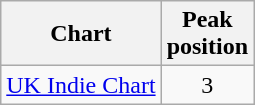<table class="wikitable sortable">
<tr>
<th>Chart</th>
<th align="center">Peak<br>position</th>
</tr>
<tr>
<td align="left"><a href='#'>UK Indie Chart</a></td>
<td align="center">3</td>
</tr>
</table>
